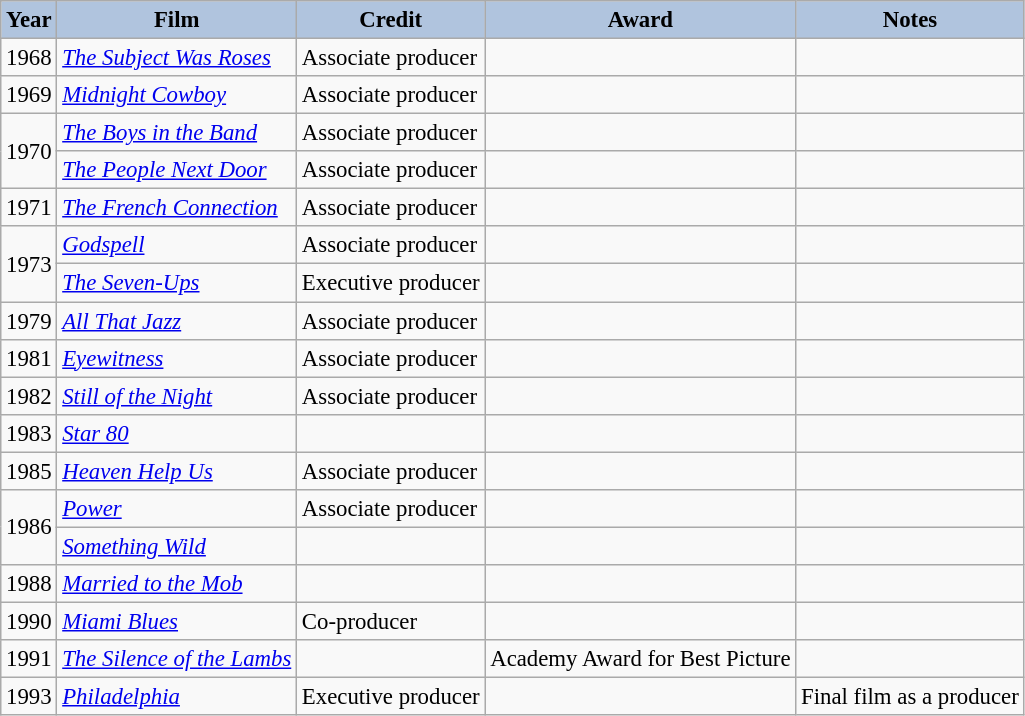<table class="wikitable" style="font-size:95%;">
<tr>
<th style="background:#B0C4DE;">Year</th>
<th style="background:#B0C4DE;">Film</th>
<th style="background:#B0C4DE;">Credit</th>
<th style="background:#B0C4DE;">Award</th>
<th style="background:#B0C4DE;">Notes</th>
</tr>
<tr>
<td>1968</td>
<td><em><a href='#'>The Subject Was Roses</a></em></td>
<td>Associate producer</td>
<td></td>
<td></td>
</tr>
<tr>
<td>1969</td>
<td><em><a href='#'>Midnight Cowboy</a></em></td>
<td>Associate producer</td>
<td></td>
<td></td>
</tr>
<tr>
<td rowspan=2>1970</td>
<td><em><a href='#'>The Boys in the Band</a></em></td>
<td>Associate producer</td>
<td></td>
<td></td>
</tr>
<tr>
<td><em><a href='#'>The People Next Door</a></em></td>
<td>Associate producer</td>
<td></td>
<td></td>
</tr>
<tr>
<td>1971</td>
<td><em><a href='#'>The French Connection</a></em></td>
<td>Associate producer</td>
<td></td>
<td></td>
</tr>
<tr>
<td rowspan=2>1973</td>
<td><em><a href='#'>Godspell</a></em></td>
<td>Associate producer</td>
<td></td>
<td></td>
</tr>
<tr>
<td><em><a href='#'>The Seven-Ups</a></em></td>
<td>Executive producer</td>
<td></td>
<td></td>
</tr>
<tr>
<td>1979</td>
<td><em><a href='#'>All That Jazz</a></em></td>
<td>Associate producer</td>
<td></td>
<td></td>
</tr>
<tr>
<td>1981</td>
<td><em><a href='#'>Eyewitness</a></em></td>
<td>Associate producer</td>
<td></td>
<td></td>
</tr>
<tr>
<td>1982</td>
<td><em><a href='#'>Still of the Night</a></em></td>
<td>Associate producer</td>
<td></td>
<td></td>
</tr>
<tr>
<td>1983</td>
<td><em><a href='#'>Star 80</a></em></td>
<td></td>
<td></td>
<td></td>
</tr>
<tr>
<td>1985</td>
<td><em><a href='#'>Heaven Help Us</a></em></td>
<td>Associate producer</td>
<td></td>
<td></td>
</tr>
<tr>
<td rowspan=2>1986</td>
<td><em><a href='#'>Power</a></em></td>
<td>Associate producer</td>
<td></td>
<td></td>
</tr>
<tr>
<td><em><a href='#'>Something Wild</a></em></td>
<td></td>
<td></td>
<td></td>
</tr>
<tr>
<td>1988</td>
<td><em><a href='#'>Married to the Mob</a></em></td>
<td></td>
<td></td>
<td></td>
</tr>
<tr>
<td>1990</td>
<td><em><a href='#'>Miami Blues</a></em></td>
<td>Co-producer</td>
<td></td>
<td></td>
</tr>
<tr>
<td>1991</td>
<td><em><a href='#'>The Silence of the Lambs</a></em></td>
<td></td>
<td>Academy Award for Best Picture</td>
<td></td>
</tr>
<tr>
<td>1993</td>
<td><em><a href='#'>Philadelphia</a></em></td>
<td>Executive producer</td>
<td></td>
<td>Final film as a producer</td>
</tr>
</table>
